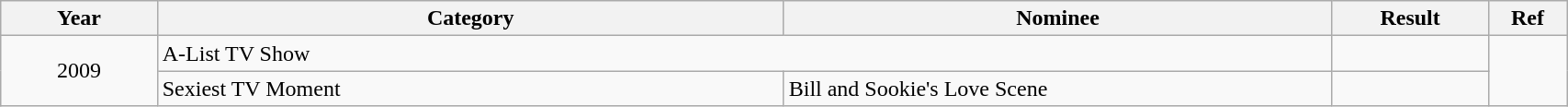<table class="wikitable" width="90%">
<tr>
<th width="10%">Year</th>
<th width="40%">Category</th>
<th width="35%">Nominee</th>
<th width="10%">Result</th>
<th width="5%">Ref</th>
</tr>
<tr>
<td rowspan="2" align="center">2009</td>
<td colspan="2">A-List TV Show</td>
<td></td>
<td rowspan="2" align="center"></td>
</tr>
<tr>
<td>Sexiest TV Moment</td>
<td>Bill and Sookie's Love Scene</td>
<td></td>
</tr>
</table>
